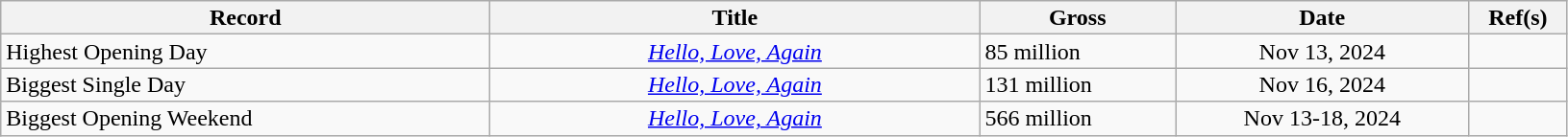<table class="wikitable sortable" style="text-align:left; font-size:100%; line-height:16px; width:86%;">
<tr>
<th scope="col" style="width:25%;">Record</th>
<th scope="col" style="width:25%;">Title</th>
<th scope="col" style="width:10%;">Gross</th>
<th scope="col" style="width:15%;">Date</th>
<th scope="col" style="width:5%;">Ref(s)</th>
</tr>
<tr>
<td>Highest Opening Day</td>
<td style="text-align:center;"><em><a href='#'>Hello, Love, Again</a></em></td>
<td>85 million</td>
<td style="text-align:center;">Nov 13, 2024</td>
<td style="text-align:center;"></td>
</tr>
<tr>
<td>Biggest Single Day</td>
<td style="text-align:center;"><em><a href='#'>Hello, Love, Again</a></em></td>
<td>131 million</td>
<td style="text-align:center;">Nov 16, 2024</td>
<td style="text-align:center;"></td>
</tr>
<tr>
<td>Biggest Opening Weekend</td>
<td style="text-align:center;"><em><a href='#'>Hello, Love, Again</a></em></td>
<td>566 million</td>
<td style="text-align:center;">Nov 13-18, 2024</td>
<td style="text-align:center;"></td>
</tr>
</table>
